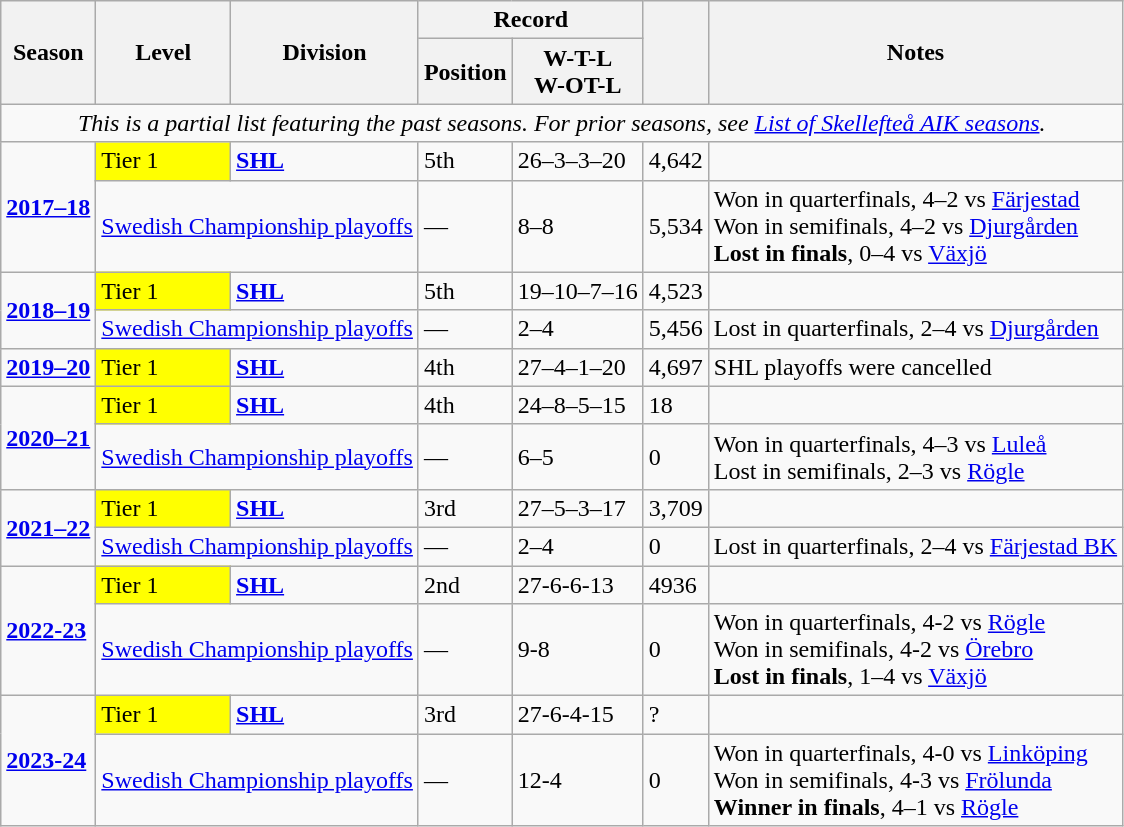<table class="wikitable">
<tr>
<th rowspan="2">Season</th>
<th rowspan="2">Level</th>
<th rowspan="2">Division</th>
<th colspan="2">Record</th>
<th rowspan=2></th>
<th rowspan="2">Notes</th>
</tr>
<tr>
<th>Position</th>
<th>W-T-L<br>W-OT-L</th>
</tr>
<tr>
<td colspan=7 style="text-align:center"><em>This is a partial list featuring the past seasons. For prior seasons, see <a href='#'>List of Skellefteå AIK seasons</a>.</em></td>
</tr>
<tr>
<td rowspan=2><strong><a href='#'>2017–18</a></strong></td>
<td style="background:#FFFF00;">Tier 1</td>
<td><strong><a href='#'>SHL</a></strong></td>
<td>5th</td>
<td>26–3–3–20</td>
<td>4,642</td>
<td></td>
</tr>
<tr>
<td colspan=2><a href='#'>Swedish Championship playoffs</a></td>
<td>—</td>
<td>8–8</td>
<td>5,534</td>
<td>Won in quarterfinals, 4–2 vs <a href='#'>Färjestad</a><br>Won in semifinals, 4–2 vs <a href='#'>Djurgården</a><br> <strong>Lost in finals</strong>, 0–4 vs <a href='#'>Växjö</a></td>
</tr>
<tr>
<td rowspan=2><strong><a href='#'>2018–19</a></strong></td>
<td style="background:#FFFF00;">Tier 1</td>
<td><strong><a href='#'>SHL</a></strong></td>
<td>5th</td>
<td>19–10–7–16</td>
<td>4,523</td>
<td></td>
</tr>
<tr>
<td colspan=2><a href='#'>Swedish Championship playoffs</a></td>
<td>—</td>
<td>2–4</td>
<td>5,456</td>
<td>Lost in quarterfinals, 2–4 vs <a href='#'>Djurgården</a></td>
</tr>
<tr>
<td><strong><a href='#'>2019–20</a></strong></td>
<td style="background:#FFFF00;">Tier 1</td>
<td><strong><a href='#'>SHL</a></strong></td>
<td>4th</td>
<td>27–4–1–20</td>
<td>4,697</td>
<td>SHL playoffs were cancelled</td>
</tr>
<tr>
<td rowspan=2><strong><a href='#'>2020–21</a></strong></td>
<td style="background:#FFFF00;">Tier 1</td>
<td><strong><a href='#'>SHL</a></strong></td>
<td>4th</td>
<td>24–8–5–15</td>
<td>18</td>
<td></td>
</tr>
<tr>
<td colspan=2><a href='#'>Swedish Championship playoffs</a></td>
<td>—</td>
<td>6–5</td>
<td>0</td>
<td>Won in quarterfinals, 4–3 vs <a href='#'>Luleå</a><br>Lost in semifinals, 2–3 vs <a href='#'>Rögle</a></td>
</tr>
<tr>
<td rowspan=2><strong><a href='#'>2021–22</a></strong></td>
<td style="background:#FFFF00;">Tier 1</td>
<td><strong><a href='#'>SHL</a></strong></td>
<td>3rd</td>
<td>27–5–3–17</td>
<td>3,709</td>
<td></td>
</tr>
<tr>
<td colspan=2><a href='#'>Swedish Championship playoffs</a></td>
<td>—</td>
<td>2–4</td>
<td>0</td>
<td>Lost in quarterfinals, 2–4 vs <a href='#'>Färjestad BK</a></td>
</tr>
<tr>
<td rowspan="2"><a href='#'><strong>2022-23</strong></a></td>
<td style="background:#FFFF00;">Tier 1</td>
<td><strong><a href='#'>SHL</a></strong></td>
<td>2nd</td>
<td>27-6-6-13</td>
<td>4936</td>
<td></td>
</tr>
<tr>
<td colspan="2"><a href='#'>Swedish Championship playoffs</a></td>
<td>—</td>
<td>9-8</td>
<td>0</td>
<td>Won in quarterfinals, 4-2 vs <a href='#'>Rögle</a><br>Won in semifinals, 4-2 vs <a href='#'>Örebro</a><br> <strong>Lost in finals</strong>, 1–4 vs <a href='#'>Växjö</a></td>
</tr>
<tr>
<td rowspan="2"><a href='#'><strong>2023-24</strong></a></td>
<td style="background:#FFFF00;">Tier 1</td>
<td><strong><a href='#'>SHL</a></strong></td>
<td>3rd</td>
<td>27-6-4-15</td>
<td>?</td>
<td></td>
</tr>
<tr>
<td colspan="2"><a href='#'>Swedish Championship playoffs</a></td>
<td>—</td>
<td>12-4</td>
<td>0</td>
<td>Won in quarterfinals, 4-0 vs <a href='#'>Linköping</a><br>Won in semifinals, 4-3 vs <a href='#'>Frölunda</a><br> <strong>Winner in finals</strong>, 4–1 vs <a href='#'>Rögle</a></td>
</tr>
</table>
